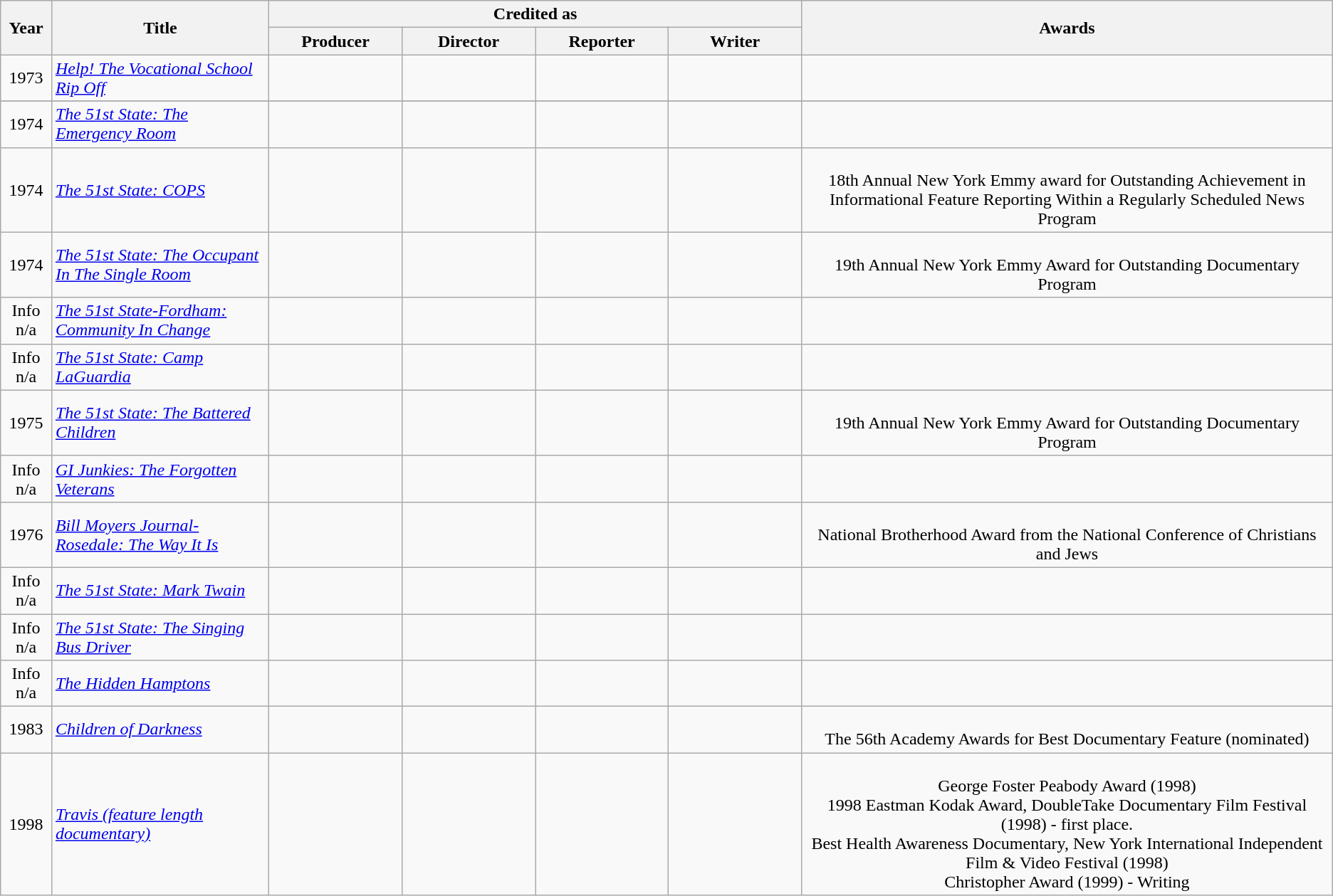<table class=wikitable>
<tr>
<th rowspan=2>Year</th>
<th rowspan=2>Title</th>
<th colspan=4>Credited as</th>
<th rowspan=2>Awards</th>
</tr>
<tr align=center>
<th style="width:10%;">Producer</th>
<th style="width:10%;">Director</th>
<th style="width:10%;">Reporter</th>
<th style="width:10%;">Writer</th>
</tr>
<tr align=center>
<td>1973</td>
<td align=left><em><a href='#'>Help! The Vocational School Rip Off</a></em></td>
<td></td>
<td></td>
<td></td>
<td></td>
<td></td>
</tr>
<tr align=center>
</tr>
<tr align=center>
<td>1974</td>
<td align=left><em><a href='#'>The 51st State: The Emergency Room</a></em></td>
<td></td>
<td></td>
<td></td>
<td></td>
<td></td>
</tr>
<tr align=center>
<td>1974</td>
<td align=left><em><a href='#'>The 51st State: COPS</a></em></td>
<td></td>
<td></td>
<td></td>
<td></td>
<td><br>18th Annual New York Emmy award for Outstanding Achievement in Informational Feature Reporting Within a Regularly Scheduled News Program</td>
</tr>
<tr align=center>
<td>1974</td>
<td align=left><em><a href='#'>The 51st State: The Occupant In The Single Room</a></em></td>
<td></td>
<td></td>
<td></td>
<td></td>
<td><br>19th Annual New York Emmy Award for Outstanding Documentary Program</td>
</tr>
<tr align=center>
<td>Info n/a</td>
<td align=left><em><a href='#'>The 51st State-Fordham: Community In Change</a></em></td>
<td></td>
<td></td>
<td></td>
<td></td>
<td></td>
</tr>
<tr align=center>
<td>Info n/a</td>
<td align=left><em><a href='#'>The 51st State: Camp LaGuardia</a></em></td>
<td></td>
<td></td>
<td></td>
<td></td>
<td></td>
</tr>
<tr align=center>
<td>1975</td>
<td align=left><em><a href='#'>The 51st State: The Battered Children</a></em></td>
<td></td>
<td></td>
<td></td>
<td></td>
<td><br>19th Annual New York Emmy Award for Outstanding Documentary Program</td>
</tr>
<tr align=center>
<td>Info n/a</td>
<td align=left><em><a href='#'>GI Junkies: The Forgotten Veterans</a></em></td>
<td></td>
<td></td>
<td></td>
<td></td>
<td></td>
</tr>
<tr align=center>
<td>1976</td>
<td align=left><em><a href='#'>Bill Moyers Journal-Rosedale: The Way It Is</a></em></td>
<td></td>
<td></td>
<td></td>
<td></td>
<td><br>National Brotherhood Award from the National Conference of Christians and Jews</td>
</tr>
<tr align=center>
<td>Info n/a</td>
<td align=left><em><a href='#'>The 51st State: Mark Twain</a></em></td>
<td></td>
<td></td>
<td></td>
<td></td>
<td></td>
</tr>
<tr align=center>
<td>Info n/a</td>
<td align=left><em><a href='#'>The 51st State: The Singing Bus Driver</a></em></td>
<td></td>
<td></td>
<td></td>
<td></td>
<td></td>
</tr>
<tr align=center>
<td>Info n/a</td>
<td align=left><em><a href='#'>The Hidden Hamptons</a></em></td>
<td></td>
<td></td>
<td></td>
<td></td>
<td></td>
</tr>
<tr align=center>
<td>1983</td>
<td align=left><em><a href='#'>Children of Darkness</a></em></td>
<td></td>
<td></td>
<td></td>
<td></td>
<td><br>The 56th Academy Awards for Best Documentary Feature (nominated)</td>
</tr>
<tr align=center>
<td>1998</td>
<td align=left><em><a href='#'>Travis (feature length documentary)</a></em></td>
<td></td>
<td></td>
<td></td>
<td></td>
<td><br>George Foster Peabody Award (1998)<br>1998 Eastman Kodak Award, DoubleTake Documentary Film Festival (1998) - first place.<br>Best Health Awareness Documentary, New York International Independent Film & Video Festival (1998)<br>Christopher Award (1999) - Writing</td>
</tr>
</table>
